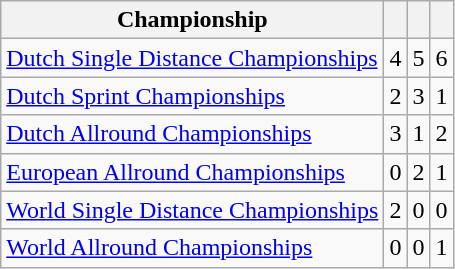<table class=wikitable>
<tr>
<th>Championship</th>
<th></th>
<th></th>
<th></th>
</tr>
<tr ---->
<td><a href='#'>Dutch Single Distance Championships</a></td>
<td>4</td>
<td>5</td>
<td>6</td>
</tr>
<tr ---->
<td><a href='#'>Dutch Sprint Championships</a></td>
<td>2</td>
<td>3</td>
<td>1</td>
</tr>
<tr ---->
<td><a href='#'>Dutch Allround Championships</a></td>
<td>3</td>
<td>1</td>
<td>2</td>
</tr>
<tr ---->
<td><a href='#'>European Allround Championships</a></td>
<td>0</td>
<td>2</td>
<td>1</td>
</tr>
<tr ---->
<td><a href='#'>World Single Distance Championships</a></td>
<td>2</td>
<td>0</td>
<td>0</td>
</tr>
<tr ---->
<td><a href='#'>World Allround Championships</a></td>
<td>0</td>
<td>0</td>
<td>1</td>
</tr>
</table>
